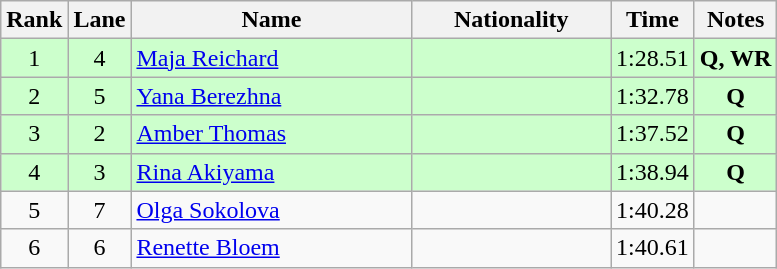<table class="wikitable sortable" style="text-align:center">
<tr>
<th>Rank</th>
<th>Lane</th>
<th style="width:180px">Name</th>
<th style="width:125px">Nationality</th>
<th>Time</th>
<th>Notes</th>
</tr>
<tr style="background:#cfc;">
<td>1</td>
<td>4</td>
<td style="text-align:left;"><a href='#'>Maja Reichard</a></td>
<td style="text-align:left;"></td>
<td>1:28.51</td>
<td><strong>Q, WR</strong></td>
</tr>
<tr style="background:#cfc;">
<td>2</td>
<td>5</td>
<td style="text-align:left;"><a href='#'>Yana Berezhna</a></td>
<td style="text-align:left;"></td>
<td>1:32.78</td>
<td><strong>Q</strong></td>
</tr>
<tr style="background:#cfc;">
<td>3</td>
<td>2</td>
<td style="text-align:left;"><a href='#'>Amber Thomas</a></td>
<td style="text-align:left;"></td>
<td>1:37.52</td>
<td><strong>Q</strong></td>
</tr>
<tr style="background:#cfc;">
<td>4</td>
<td>3</td>
<td style="text-align:left;"><a href='#'>Rina Akiyama</a></td>
<td style="text-align:left;"></td>
<td>1:38.94</td>
<td><strong>Q</strong></td>
</tr>
<tr>
<td>5</td>
<td>7</td>
<td style="text-align:left;"><a href='#'>Olga Sokolova</a></td>
<td style="text-align:left;"></td>
<td>1:40.28</td>
<td></td>
</tr>
<tr>
<td>6</td>
<td>6</td>
<td style="text-align:left;"><a href='#'>Renette Bloem</a></td>
<td style="text-align:left;"></td>
<td>1:40.61</td>
<td></td>
</tr>
</table>
